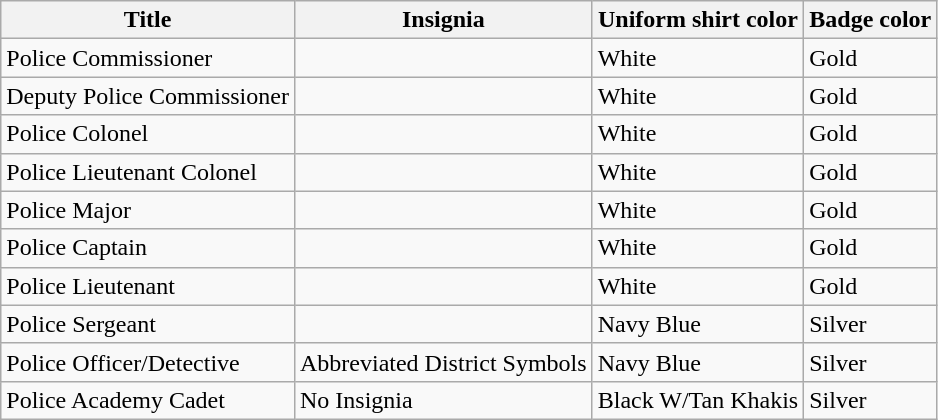<table class="wikitable">
<tr>
<th>Title</th>
<th>Insignia</th>
<th>Uniform shirt color</th>
<th>Badge color</th>
</tr>
<tr>
<td>Police Commissioner</td>
<td></td>
<td>White</td>
<td>Gold</td>
</tr>
<tr>
<td>Deputy Police Commissioner</td>
<td></td>
<td>White</td>
<td>Gold</td>
</tr>
<tr>
<td>Police Colonel</td>
<td></td>
<td>White</td>
<td>Gold</td>
</tr>
<tr>
<td>Police Lieutenant Colonel</td>
<td></td>
<td>White</td>
<td>Gold</td>
</tr>
<tr>
<td>Police Major</td>
<td></td>
<td>White</td>
<td>Gold</td>
</tr>
<tr>
<td>Police Captain</td>
<td></td>
<td>White</td>
<td>Gold</td>
</tr>
<tr>
<td>Police Lieutenant</td>
<td></td>
<td>White</td>
<td>Gold</td>
</tr>
<tr>
<td>Police Sergeant</td>
<td></td>
<td>Navy Blue</td>
<td>Silver</td>
</tr>
<tr>
<td>Police Officer/Detective</td>
<td>Abbreviated District Symbols</td>
<td>Navy Blue</td>
<td>Silver</td>
</tr>
<tr>
<td>Police Academy Cadet</td>
<td>No Insignia</td>
<td>Black W/Tan Khakis</td>
<td>Silver</td>
</tr>
</table>
